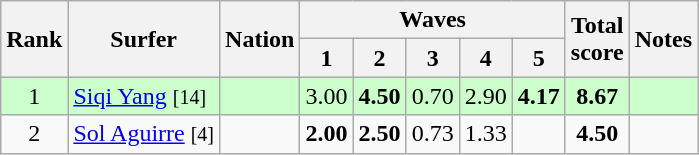<table class="wikitable sortable" style="text-align:center">
<tr>
<th rowspan=2>Rank</th>
<th rowspan=2>Surfer</th>
<th rowspan=2>Nation</th>
<th colspan=5>Waves</th>
<th rowspan=2>Total<br>score</th>
<th rowspan=2>Notes</th>
</tr>
<tr>
<th>1</th>
<th>2</th>
<th>3</th>
<th>4</th>
<th>5</th>
</tr>
<tr bgcolor=ccffcc>
<td>1</td>
<td align=left><a href='#'>Siqi Yang</a> <small>[14]</small></td>
<td align=left></td>
<td>3.00</td>
<td><strong>4.50</strong></td>
<td>0.70</td>
<td>2.90</td>
<td><strong>4.17</strong></td>
<td><strong>8.67</strong></td>
<td></td>
</tr>
<tr>
<td>2</td>
<td align=left><a href='#'>Sol Aguirre</a> <small>[4]</small></td>
<td align=left></td>
<td><strong>2.00</strong></td>
<td><strong>2.50</strong></td>
<td>0.73</td>
<td>1.33</td>
<td></td>
<td><strong>4.50</strong></td>
<td></td>
</tr>
</table>
